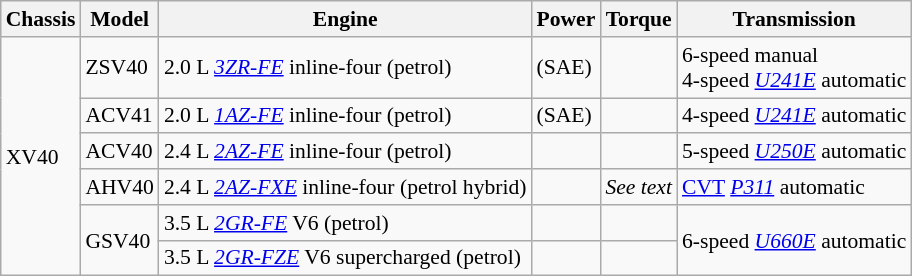<table class="wikitable" style="font-size:90%;margin:1em auto">
<tr>
<th>Chassis</th>
<th>Model</th>
<th>Engine</th>
<th>Power</th>
<th>Torque</th>
<th>Transmission</th>
</tr>
<tr>
<td rowspan = "6">XV40</td>
<td>ZSV40</td>
<td>2.0 L <em><a href='#'>3ZR-FE</a></em> inline-four (petrol)</td>
<td> (SAE)</td>
<td></td>
<td>6-speed manual<br>4-speed <em><a href='#'>U241E</a></em> automatic</td>
</tr>
<tr>
<td>ACV41</td>
<td>2.0 L <em><a href='#'>1AZ-FE</a></em> inline-four (petrol)</td>
<td> (SAE)<br></td>
<td></td>
<td>4-speed <em><a href='#'>U241E</a></em> automatic</td>
</tr>
<tr>
<td>ACV40</td>
<td>2.4 L <em><a href='#'>2AZ-FE</a></em> inline-four (petrol)</td>
<td></td>
<td></td>
<td>5-speed <em><a href='#'>U250E</a></em> automatic</td>
</tr>
<tr>
<td>AHV40</td>
<td>2.4 L <em><a href='#'>2AZ-FXE</a></em> inline-four (petrol hybrid)</td>
<td></td>
<td><em>See text</em></td>
<td><a href='#'>CVT</a> <em><a href='#'>P311</a></em> automatic</td>
</tr>
<tr>
<td rowspan = "2">GSV40</td>
<td>3.5 L <em><a href='#'>2GR-FE</a></em> V6 (petrol)</td>
<td></td>
<td></td>
<td rowspan = "2">6-speed <em><a href='#'>U660E</a></em> automatic</td>
</tr>
<tr>
<td>3.5 L <em><a href='#'>2GR-FZE</a></em> V6 supercharged (petrol)</td>
<td></td>
<td></td>
</tr>
</table>
